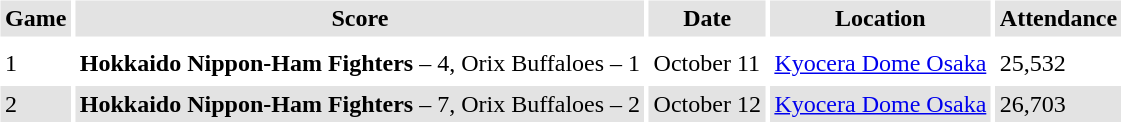<table border="0" cellspacing="3" cellpadding="3">
<tr style="background: #e3e3e3;">
<th>Game</th>
<th>Score</th>
<th>Date</th>
<th>Location</th>
<th>Attendance</th>
</tr>
<tr style="background: #e3e3e3;">
</tr>
<tr>
<td>1</td>
<td><strong>Hokkaido Nippon-Ham Fighters</strong> – 4, Orix Buffaloes – 1</td>
<td>October 11</td>
<td><a href='#'>Kyocera Dome Osaka</a></td>
<td>25,532</td>
</tr>
<tr style="background: #e3e3e3;">
<td>2</td>
<td><strong>Hokkaido Nippon-Ham Fighters</strong> – 7, Orix Buffaloes – 2</td>
<td>October 12</td>
<td><a href='#'>Kyocera Dome Osaka</a></td>
<td>26,703</td>
</tr>
</table>
